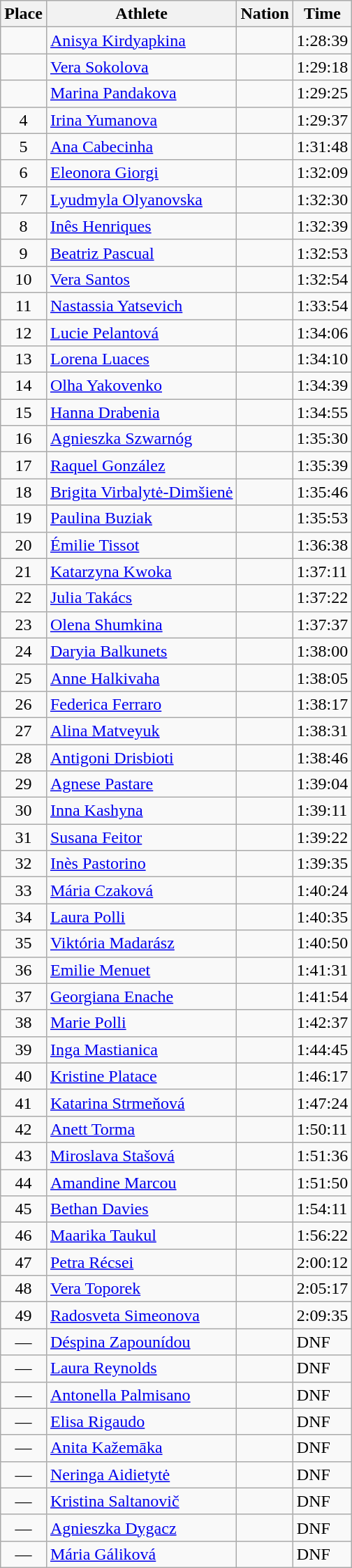<table class=wikitable>
<tr>
<th>Place</th>
<th>Athlete</th>
<th>Nation</th>
<th>Time</th>
</tr>
<tr>
<td align=center></td>
<td><a href='#'>Anisya Kirdyapkina</a></td>
<td></td>
<td>1:28:39</td>
</tr>
<tr>
<td align=center></td>
<td><a href='#'>Vera Sokolova</a></td>
<td></td>
<td>1:29:18</td>
</tr>
<tr>
<td align=center></td>
<td><a href='#'>Marina Pandakova</a></td>
<td></td>
<td>1:29:25</td>
</tr>
<tr>
<td align=center>4</td>
<td><a href='#'>Irina Yumanova</a></td>
<td></td>
<td>1:29:37</td>
</tr>
<tr>
<td align=center>5</td>
<td><a href='#'>Ana Cabecinha</a></td>
<td></td>
<td>1:31:48</td>
</tr>
<tr>
<td align=center>6</td>
<td><a href='#'>Eleonora Giorgi</a></td>
<td></td>
<td>1:32:09</td>
</tr>
<tr>
<td align=center>7</td>
<td><a href='#'>Lyudmyla Olyanovska</a></td>
<td></td>
<td>1:32:30</td>
</tr>
<tr>
<td align=center>8</td>
<td><a href='#'>Inês Henriques</a></td>
<td></td>
<td>1:32:39</td>
</tr>
<tr>
<td align=center>9</td>
<td><a href='#'>Beatriz Pascual</a></td>
<td></td>
<td>1:32:53</td>
</tr>
<tr>
<td align=center>10</td>
<td><a href='#'>Vera Santos</a></td>
<td></td>
<td>1:32:54</td>
</tr>
<tr>
<td align=center>11</td>
<td><a href='#'>Nastassia Yatsevich</a></td>
<td></td>
<td>1:33:54</td>
</tr>
<tr>
<td align=center>12</td>
<td><a href='#'>Lucie Pelantová</a></td>
<td></td>
<td>1:34:06</td>
</tr>
<tr>
<td align=center>13</td>
<td><a href='#'>Lorena Luaces</a></td>
<td></td>
<td>1:34:10</td>
</tr>
<tr>
<td align=center>14</td>
<td><a href='#'>Olha Yakovenko</a></td>
<td></td>
<td>1:34:39</td>
</tr>
<tr>
<td align=center>15</td>
<td><a href='#'>Hanna Drabenia</a></td>
<td></td>
<td>1:34:55</td>
</tr>
<tr>
<td align=center>16</td>
<td><a href='#'>Agnieszka Szwarnóg</a></td>
<td></td>
<td>1:35:30</td>
</tr>
<tr>
<td align=center>17</td>
<td><a href='#'>Raquel González</a></td>
<td></td>
<td>1:35:39</td>
</tr>
<tr>
<td align=center>18</td>
<td><a href='#'>Brigita Virbalytė-Dimšienė</a></td>
<td></td>
<td>1:35:46</td>
</tr>
<tr>
<td align=center>19</td>
<td><a href='#'>Paulina Buziak</a></td>
<td></td>
<td>1:35:53</td>
</tr>
<tr>
<td align=center>20</td>
<td><a href='#'>Émilie Tissot</a></td>
<td></td>
<td>1:36:38</td>
</tr>
<tr>
<td align=center>21</td>
<td><a href='#'>Katarzyna Kwoka</a></td>
<td></td>
<td>1:37:11</td>
</tr>
<tr>
<td align=center>22</td>
<td><a href='#'>Julia Takács</a></td>
<td></td>
<td>1:37:22</td>
</tr>
<tr>
<td align=center>23</td>
<td><a href='#'>Olena Shumkina</a></td>
<td></td>
<td>1:37:37</td>
</tr>
<tr>
<td align=center>24</td>
<td><a href='#'>Daryia Balkunets</a></td>
<td></td>
<td>1:38:00</td>
</tr>
<tr>
<td align=center>25</td>
<td><a href='#'>Anne Halkivaha</a></td>
<td></td>
<td>1:38:05</td>
</tr>
<tr>
<td align=center>26</td>
<td><a href='#'>Federica Ferraro</a></td>
<td></td>
<td>1:38:17</td>
</tr>
<tr>
<td align=center>27</td>
<td><a href='#'>Alina Matveyuk</a></td>
<td></td>
<td>1:38:31</td>
</tr>
<tr>
<td align=center>28</td>
<td><a href='#'>Antigoni Drisbioti</a></td>
<td></td>
<td>1:38:46</td>
</tr>
<tr>
<td align=center>29</td>
<td><a href='#'>Agnese Pastare</a></td>
<td></td>
<td>1:39:04</td>
</tr>
<tr>
<td align=center>30</td>
<td><a href='#'>Inna Kashyna</a></td>
<td></td>
<td>1:39:11</td>
</tr>
<tr>
<td align=center>31</td>
<td><a href='#'>Susana Feitor</a></td>
<td></td>
<td>1:39:22</td>
</tr>
<tr>
<td align=center>32</td>
<td><a href='#'>Inès Pastorino</a></td>
<td></td>
<td>1:39:35</td>
</tr>
<tr>
<td align=center>33</td>
<td><a href='#'>Mária Czaková</a></td>
<td></td>
<td>1:40:24</td>
</tr>
<tr>
<td align=center>34</td>
<td><a href='#'>Laura Polli</a></td>
<td></td>
<td>1:40:35</td>
</tr>
<tr>
<td align=center>35</td>
<td><a href='#'>Viktória Madarász</a></td>
<td></td>
<td>1:40:50</td>
</tr>
<tr>
<td align=center>36</td>
<td><a href='#'>Emilie Menuet</a></td>
<td></td>
<td>1:41:31</td>
</tr>
<tr>
<td align=center>37</td>
<td><a href='#'>Georgiana Enache</a></td>
<td></td>
<td>1:41:54</td>
</tr>
<tr>
<td align=center>38</td>
<td><a href='#'>Marie Polli</a></td>
<td></td>
<td>1:42:37</td>
</tr>
<tr>
<td align=center>39</td>
<td><a href='#'>Inga Mastianica</a></td>
<td></td>
<td>1:44:45</td>
</tr>
<tr>
<td align=center>40</td>
<td><a href='#'>Kristine Platace</a></td>
<td></td>
<td>1:46:17</td>
</tr>
<tr>
<td align=center>41</td>
<td><a href='#'>Katarina Strmeňová</a></td>
<td></td>
<td>1:47:24</td>
</tr>
<tr>
<td align=center>42</td>
<td><a href='#'>Anett Torma</a></td>
<td></td>
<td>1:50:11</td>
</tr>
<tr>
<td align=center>43</td>
<td><a href='#'>Miroslava Stašová</a></td>
<td></td>
<td>1:51:36</td>
</tr>
<tr>
<td align=center>44</td>
<td><a href='#'>Amandine Marcou</a></td>
<td></td>
<td>1:51:50</td>
</tr>
<tr>
<td align=center>45</td>
<td><a href='#'>Bethan Davies</a></td>
<td></td>
<td>1:54:11</td>
</tr>
<tr>
<td align=center>46</td>
<td><a href='#'>Maarika Taukul</a></td>
<td></td>
<td>1:56:22</td>
</tr>
<tr>
<td align=center>47</td>
<td><a href='#'>Petra Récsei</a></td>
<td></td>
<td>2:00:12</td>
</tr>
<tr>
<td align=center>48</td>
<td><a href='#'>Vera Toporek</a></td>
<td></td>
<td>2:05:17</td>
</tr>
<tr>
<td align=center>49</td>
<td><a href='#'>Radosveta Simeonova</a></td>
<td></td>
<td>2:09:35</td>
</tr>
<tr>
<td align=center>—</td>
<td><a href='#'>Déspina Zapounídou</a></td>
<td></td>
<td>DNF</td>
</tr>
<tr>
<td align=center>—</td>
<td><a href='#'>Laura Reynolds</a></td>
<td></td>
<td>DNF</td>
</tr>
<tr>
<td align=center>—</td>
<td><a href='#'>Antonella Palmisano</a></td>
<td></td>
<td>DNF</td>
</tr>
<tr>
<td align=center>—</td>
<td><a href='#'>Elisa Rigaudo</a></td>
<td></td>
<td>DNF</td>
</tr>
<tr>
<td align=center>—</td>
<td><a href='#'>Anita Kažemāka</a></td>
<td></td>
<td>DNF</td>
</tr>
<tr>
<td align=center>—</td>
<td><a href='#'>Neringa Aidietytė</a></td>
<td></td>
<td>DNF</td>
</tr>
<tr>
<td align=center>—</td>
<td><a href='#'>Kristina Saltanovič</a></td>
<td></td>
<td>DNF</td>
</tr>
<tr>
<td align=center>—</td>
<td><a href='#'>Agnieszka Dygacz</a></td>
<td></td>
<td>DNF</td>
</tr>
<tr>
<td align=center>—</td>
<td><a href='#'>Mária Gáliková</a></td>
<td></td>
<td>DNF</td>
</tr>
</table>
